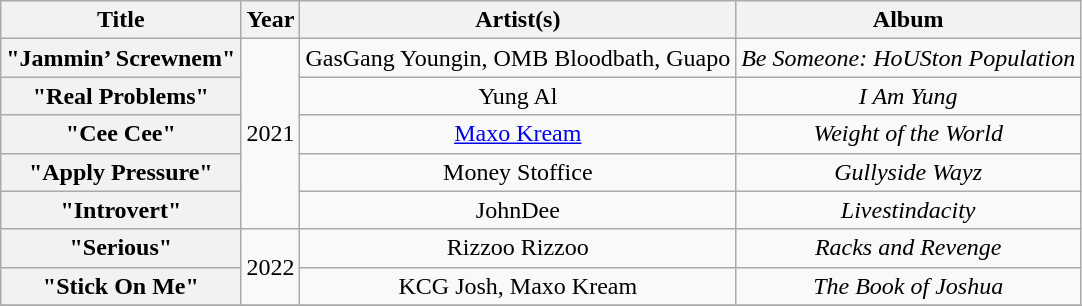<table class="wikitable plainrowheaders" style="text-align:center;">
<tr>
<th scope="col">Title</th>
<th scope="col">Year</th>
<th scope="col">Artist(s)</th>
<th scope="col">Album</th>
</tr>
<tr>
<th scope="row">"Jammin’ Screwnem"</th>
<td rowspan="5">2021</td>
<td>GasGang Youngin, OMB Bloodbath, Guapo</td>
<td><em>Be Someone: HoUSton Population</em></td>
</tr>
<tr>
<th scope="row">"Real Problems"</th>
<td>Yung Al</td>
<td><em>I Am Yung</em></td>
</tr>
<tr>
<th scope="row">"Cee Cee"</th>
<td><a href='#'>Maxo Kream</a></td>
<td><em>Weight of the World</em></td>
</tr>
<tr>
<th scope="row">"Apply Pressure"</th>
<td>Money Stoffice</td>
<td><em>Gullyside Wayz</em></td>
</tr>
<tr>
<th scope="row">"Introvert"</th>
<td>JohnDee</td>
<td><em>Livestindacity</em></td>
</tr>
<tr>
<th scope="row">"Serious"</th>
<td rowspan="2">2022</td>
<td>Rizzoo Rizzoo</td>
<td><em>Racks and Revenge</em></td>
</tr>
<tr>
<th scope="row">"Stick On Me"</th>
<td>KCG Josh, Maxo Kream</td>
<td><em>The Book of Joshua</em></td>
</tr>
<tr>
</tr>
</table>
